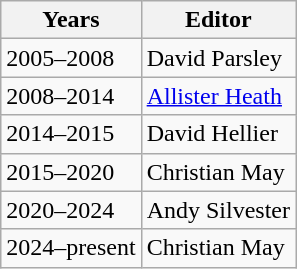<table class="wikitable sortable">
<tr>
<th>Years</th>
<th>Editor</th>
</tr>
<tr>
<td>2005–2008</td>
<td>David Parsley</td>
</tr>
<tr>
<td>2008–2014</td>
<td><a href='#'>Allister Heath</a></td>
</tr>
<tr>
<td>2014–2015</td>
<td>David Hellier</td>
</tr>
<tr>
<td>2015–2020</td>
<td>Christian May</td>
</tr>
<tr>
<td>2020–2024</td>
<td>Andy Silvester</td>
</tr>
<tr>
<td>2024–present</td>
<td>Christian May</td>
</tr>
</table>
